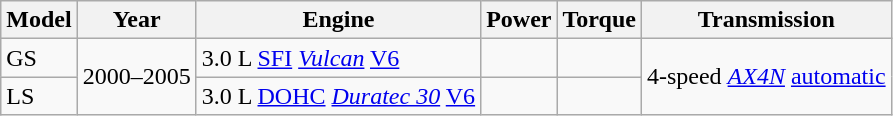<table class=wikitable>
<tr>
<th>Model</th>
<th>Year</th>
<th>Engine</th>
<th>Power</th>
<th>Torque</th>
<th>Transmission</th>
</tr>
<tr>
<td rowspan=2>GS</td>
<td rowspan=3>2000–2005</td>
<td>3.0 L <a href='#'>SFI</a> <em><a href='#'>Vulcan</a></em> <a href='#'>V6</a></td>
<td></td>
<td></td>
<td rowspan="3">4-speed <em><a href='#'>AX4N</a></em> <a href='#'>automatic</a></td>
</tr>
<tr>
<td rowspan=2>3.0 L <a href='#'>DOHC</a> <em><a href='#'>Duratec 30</a></em> <a href='#'>V6</a></td>
<td rowspan=2></td>
<td rowspan="2"></td>
</tr>
<tr>
<td>LS</td>
</tr>
</table>
